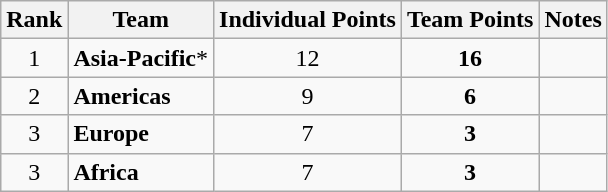<table class="wikitable sortable" style="text-align:center">
<tr>
<th>Rank</th>
<th>Team</th>
<th>Individual Points</th>
<th>Team Points</th>
<th>Notes</th>
</tr>
<tr>
<td>1</td>
<td align="left"><strong>Asia-Pacific</strong>*</td>
<td>12</td>
<td><strong>16</strong></td>
<td></td>
</tr>
<tr>
<td>2</td>
<td align="left"><strong>Americas</strong></td>
<td>9</td>
<td><strong>6</strong></td>
<td></td>
</tr>
<tr>
<td>3</td>
<td align="left"><strong>Europe</strong></td>
<td>7</td>
<td><strong>3</strong></td>
<td></td>
</tr>
<tr>
<td>3</td>
<td align="left"><strong>Africa</strong></td>
<td>7</td>
<td><strong>3</strong></td>
<td></td>
</tr>
</table>
